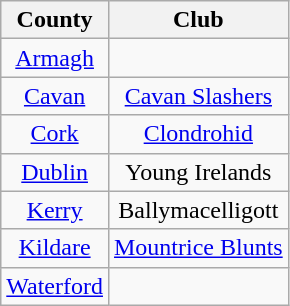<table class="wikitable">
<tr>
<th>County</th>
<th>Club</th>
</tr>
<tr align="center">
<td><a href='#'>Armagh</a></td>
<td></td>
</tr>
<tr align="center">
<td><a href='#'>Cavan</a></td>
<td><a href='#'>Cavan Slashers</a></td>
</tr>
<tr align="center">
<td><a href='#'>Cork</a></td>
<td><a href='#'>Clondrohid</a></td>
</tr>
<tr align="center">
<td><a href='#'>Dublin</a></td>
<td>Young Irelands</td>
</tr>
<tr align="center">
<td><a href='#'>Kerry</a></td>
<td>Ballymacelligott</td>
</tr>
<tr align="center">
<td><a href='#'>Kildare</a></td>
<td><a href='#'>Mountrice Blunts</a></td>
</tr>
<tr align="center">
<td><a href='#'>Waterford</a></td>
<td></td>
</tr>
</table>
